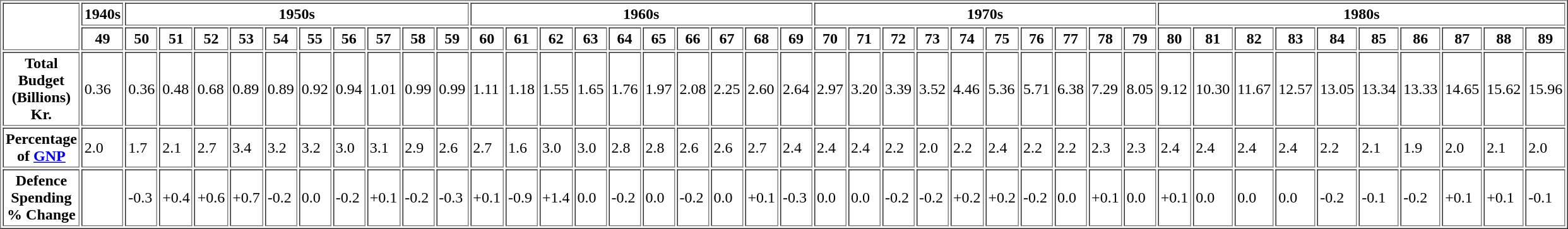<table border="1" cellpadding="2" align="center">
<tr>
<th rowspan="2"></th>
<th colspan="1">1940s</th>
<th colspan="10">1950s</th>
<th colspan="10">1960s</th>
<th colspan="10">1970s</th>
<th colspan="10">1980s</th>
</tr>
<tr>
<th>49</th>
<th>50</th>
<th>51</th>
<th>52</th>
<th>53</th>
<th>54</th>
<th>55</th>
<th>56</th>
<th>57</th>
<th>58</th>
<th>59</th>
<th>60</th>
<th>61</th>
<th>62</th>
<th>63</th>
<th>64</th>
<th>65</th>
<th>66</th>
<th>67</th>
<th>68</th>
<th>69</th>
<th>70</th>
<th>71</th>
<th>72</th>
<th>73</th>
<th>74</th>
<th>75</th>
<th>76</th>
<th>77</th>
<th>78</th>
<th>79</th>
<th>80</th>
<th>81</th>
<th>82</th>
<th>83</th>
<th>84</th>
<th>85</th>
<th>86</th>
<th>87</th>
<th>88</th>
<th>89</th>
</tr>
<tr>
<td align="center"><strong>Total Budget (Billions) Kr.</strong></td>
<td>0.36</td>
<td>0.36</td>
<td>0.48</td>
<td>0.68</td>
<td>0.89</td>
<td>0.89</td>
<td>0.92</td>
<td>0.94</td>
<td>1.01</td>
<td>0.99</td>
<td>0.99</td>
<td>1.11</td>
<td>1.18</td>
<td>1.55</td>
<td>1.65</td>
<td>1.76</td>
<td>1.97</td>
<td>2.08</td>
<td>2.25</td>
<td>2.60</td>
<td>2.64</td>
<td>2.97</td>
<td>3.20</td>
<td>3.39</td>
<td>3.52</td>
<td>4.46</td>
<td>5.36</td>
<td>5.71</td>
<td>6.38</td>
<td>7.29</td>
<td>8.05</td>
<td>9.12</td>
<td>10.30</td>
<td>11.67</td>
<td>12.57</td>
<td>13.05</td>
<td>13.34</td>
<td>13.33</td>
<td>14.65</td>
<td>15.62</td>
<td>15.96</td>
</tr>
<tr>
<td align="center"><strong>Percentage of <a href='#'>GNP</a></strong></td>
<td>2.0</td>
<td>1.7</td>
<td>2.1</td>
<td>2.7</td>
<td>3.4</td>
<td>3.2</td>
<td>3.2</td>
<td>3.0</td>
<td>3.1</td>
<td>2.9</td>
<td>2.6</td>
<td>2.7</td>
<td>1.6</td>
<td>3.0</td>
<td>3.0</td>
<td>2.8</td>
<td>2.8</td>
<td>2.6</td>
<td>2.6</td>
<td>2.7</td>
<td>2.4</td>
<td>2.4</td>
<td>2.4</td>
<td>2.2</td>
<td>2.0</td>
<td>2.2</td>
<td>2.4</td>
<td>2.2</td>
<td>2.2</td>
<td>2.3</td>
<td>2.3</td>
<td>2.4</td>
<td>2.4</td>
<td>2.4</td>
<td>2.4</td>
<td>2.2</td>
<td>2.1</td>
<td>1.9</td>
<td>2.0</td>
<td>2.1</td>
<td>2.0</td>
</tr>
<tr>
<td align="center"><strong>Defence Spending % Change</strong></td>
<td></td>
<td>-0.3</td>
<td>+0.4</td>
<td>+0.6</td>
<td>+0.7</td>
<td>-0.2</td>
<td>0.0</td>
<td>-0.2</td>
<td>+0.1</td>
<td>-0.2</td>
<td>-0.3</td>
<td>+0.1</td>
<td>-0.9</td>
<td>+1.4</td>
<td>0.0</td>
<td>-0.2</td>
<td>0.0</td>
<td>-0.2</td>
<td>0.0</td>
<td>+0.1</td>
<td>-0.3</td>
<td>0.0</td>
<td>0.0</td>
<td>-0.2</td>
<td>-0.2</td>
<td>+0.2</td>
<td>+0.2</td>
<td>-0.2</td>
<td>0.0</td>
<td>+0.1</td>
<td>0.0</td>
<td>+0.1</td>
<td>0.0</td>
<td>0.0</td>
<td>0.0</td>
<td>-0.2</td>
<td>-0.1</td>
<td>-0.2</td>
<td>+0.1</td>
<td>+0.1</td>
<td>-0.1</td>
</tr>
</table>
